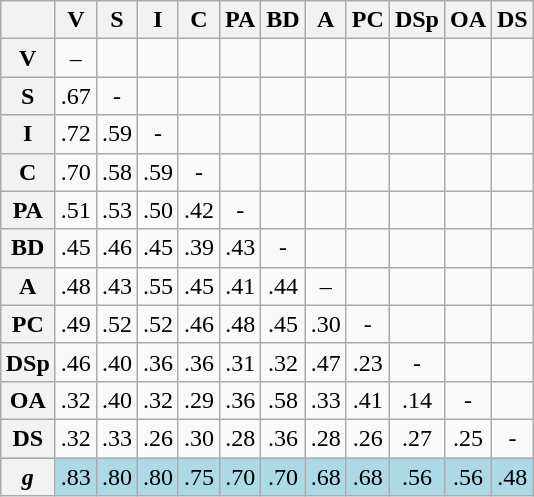<table class="wikitable" style="text-align:center; width:200px; float:right; margin:0 2em 2em;">
<tr>
<th scope="col"></th>
<th scope="col">V</th>
<th scope="col">S</th>
<th scope="col">I</th>
<th scope="col">C</th>
<th scope="col">PA</th>
<th scope="col">BD</th>
<th scope="col">A</th>
<th scope="col">PC</th>
<th scope="col">DSp</th>
<th scope="col">OA</th>
<th scope="col">DS</th>
</tr>
<tr>
<th scope="row">V</th>
<td>–</td>
<td></td>
<td></td>
<td></td>
<td></td>
<td></td>
<td></td>
<td></td>
<td></td>
<td></td>
<td></td>
</tr>
<tr>
<th scope="row">S</th>
<td>.67</td>
<td>-</td>
<td></td>
<td></td>
<td></td>
<td></td>
<td></td>
<td></td>
<td></td>
<td></td>
<td></td>
</tr>
<tr>
<th scope="row">I</th>
<td>.72</td>
<td>.59</td>
<td>-</td>
<td></td>
<td></td>
<td></td>
<td></td>
<td></td>
<td></td>
<td></td>
<td></td>
</tr>
<tr>
<th scope="row">C</th>
<td>.70</td>
<td>.58</td>
<td>.59</td>
<td>-</td>
<td></td>
<td></td>
<td></td>
<td></td>
<td></td>
<td></td>
<td></td>
</tr>
<tr>
<th scope="row">PA</th>
<td>.51</td>
<td>.53</td>
<td>.50</td>
<td>.42</td>
<td>-</td>
<td></td>
<td></td>
<td></td>
<td></td>
<td></td>
<td></td>
</tr>
<tr>
<th scope="row">BD</th>
<td>.45</td>
<td>.46</td>
<td>.45</td>
<td>.39</td>
<td>.43</td>
<td>-</td>
<td></td>
<td></td>
<td></td>
<td></td>
<td></td>
</tr>
<tr>
<th scope="row">A</th>
<td>.48</td>
<td>.43</td>
<td>.55</td>
<td>.45</td>
<td>.41</td>
<td>.44</td>
<td>–</td>
<td></td>
<td></td>
<td></td>
<td></td>
</tr>
<tr>
<th scope="row">PC</th>
<td>.49</td>
<td>.52</td>
<td>.52</td>
<td>.46</td>
<td>.48</td>
<td>.45</td>
<td>.30</td>
<td>-</td>
<td></td>
<td></td>
<td></td>
</tr>
<tr>
<th scope="row">DSp</th>
<td>.46</td>
<td>.40</td>
<td>.36</td>
<td>.36</td>
<td>.31</td>
<td>.32</td>
<td>.47</td>
<td>.23</td>
<td>-</td>
<td></td>
<td></td>
</tr>
<tr>
<th scope="row">OA</th>
<td>.32</td>
<td>.40</td>
<td>.32</td>
<td>.29</td>
<td>.36</td>
<td>.58</td>
<td>.33</td>
<td>.41</td>
<td>.14</td>
<td>-</td>
<td></td>
</tr>
<tr>
<th scope="row">DS</th>
<td>.32</td>
<td>.33</td>
<td>.26</td>
<td>.30</td>
<td>.28</td>
<td>.36</td>
<td>.28</td>
<td>.26</td>
<td>.27</td>
<td>.25</td>
<td>-</td>
</tr>
<tr style="background:lightblue">
<th scope="row"><em>g</em></th>
<td>.83</td>
<td>.80</td>
<td>.80</td>
<td>.75</td>
<td>.70</td>
<td>.70</td>
<td>.68</td>
<td>.68</td>
<td>.56</td>
<td>.56</td>
<td>.48</td>
</tr>
</table>
